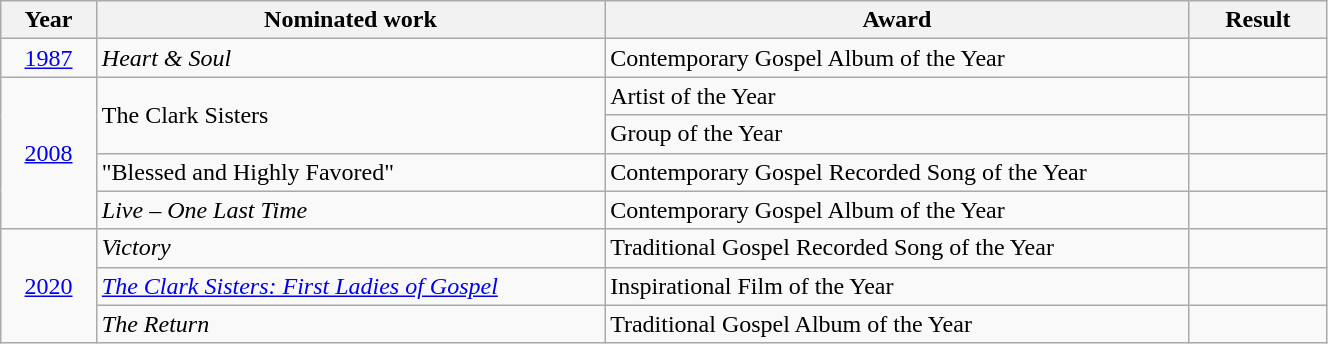<table class="wikitable" style="width:70%;">
<tr>
<th style="width:3%;">Year</th>
<th style="width:20%;">Nominated work</th>
<th style="width:23%;">Award</th>
<th style="width:5%;">Result</th>
</tr>
<tr>
<td align="center"><a href='#'>1987</a></td>
<td><em>Heart & Soul</em></td>
<td>Contemporary Gospel Album of the Year</td>
<td></td>
</tr>
<tr>
<td align="center" rowspan="4"><a href='#'>2008</a></td>
<td rowspan="2">The Clark Sisters</td>
<td>Artist of the Year</td>
<td></td>
</tr>
<tr>
<td>Group of the Year</td>
<td></td>
</tr>
<tr>
<td>"Blessed and Highly Favored"</td>
<td>Contemporary Gospel Recorded Song of the Year</td>
<td></td>
</tr>
<tr>
<td><em>Live – One Last Time</em></td>
<td>Contemporary Gospel Album of the Year</td>
<td></td>
</tr>
<tr>
<td align="center" rowspan="3"><a href='#'>2020</a></td>
<td><em>Victory</em></td>
<td>Traditional Gospel Recorded Song of the Year</td>
<td></td>
</tr>
<tr>
<td><em><a href='#'>The Clark Sisters: First Ladies of Gospel</a></em></td>
<td>Inspirational Film of the Year</td>
<td></td>
</tr>
<tr>
<td><em>The Return</em></td>
<td>Traditional Gospel Album of the Year</td>
<td></td>
</tr>
</table>
